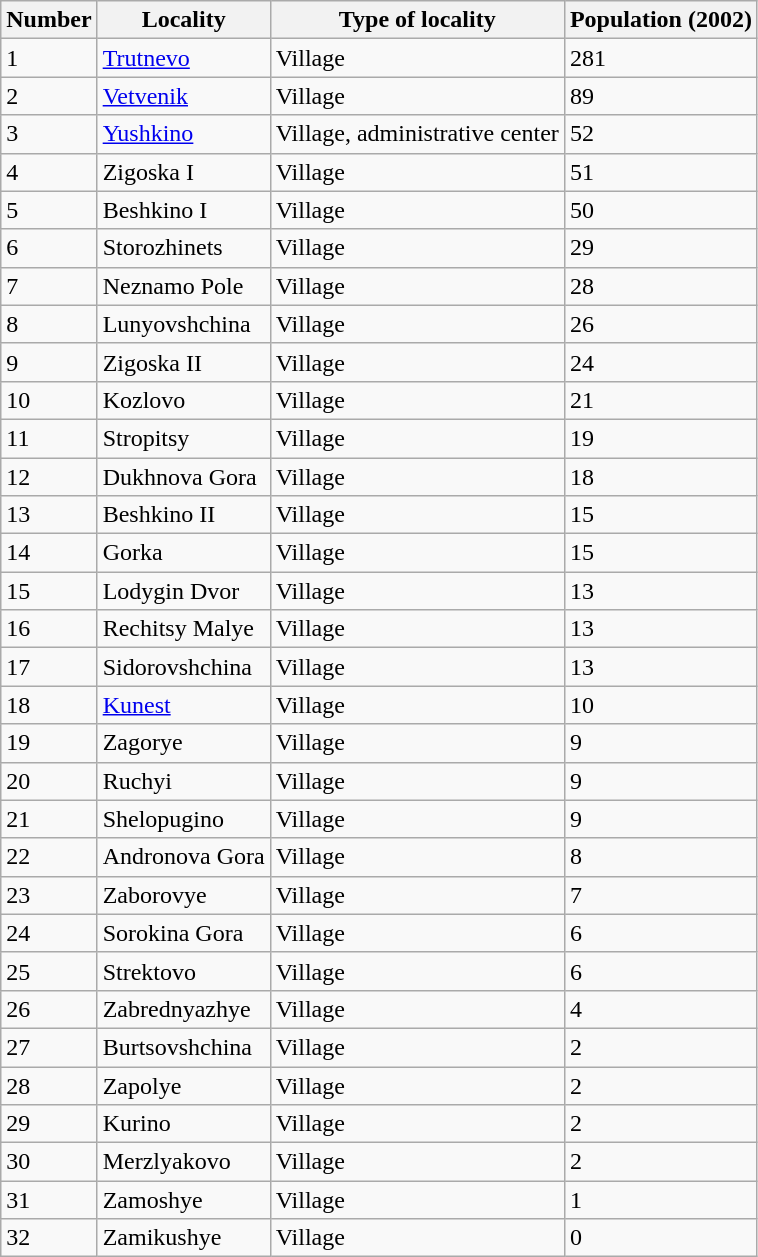<table class="wikitable sortable">
<tr>
<th>Number</th>
<th>Locality</th>
<th>Type of locality</th>
<th>Population (2002)</th>
</tr>
<tr>
<td>1</td>
<td><a href='#'>Trutnevo</a></td>
<td>Village</td>
<td>281</td>
</tr>
<tr>
<td>2</td>
<td><a href='#'>Vetvenik</a></td>
<td>Village</td>
<td>89</td>
</tr>
<tr>
<td>3</td>
<td><a href='#'>Yushkino</a></td>
<td>Village, administrative center</td>
<td>52</td>
</tr>
<tr>
<td>4</td>
<td>Zigoska I</td>
<td>Village</td>
<td>51</td>
</tr>
<tr>
<td>5</td>
<td>Beshkino I</td>
<td>Village</td>
<td>50</td>
</tr>
<tr>
<td>6</td>
<td>Storozhinets</td>
<td>Village</td>
<td>29</td>
</tr>
<tr>
<td>7</td>
<td>Neznamo Pole</td>
<td>Village</td>
<td>28</td>
</tr>
<tr>
<td>8</td>
<td>Lunyovshchina</td>
<td>Village</td>
<td>26</td>
</tr>
<tr>
<td>9</td>
<td>Zigoska II</td>
<td>Village</td>
<td>24</td>
</tr>
<tr>
<td>10</td>
<td>Kozlovo</td>
<td>Village</td>
<td>21</td>
</tr>
<tr>
<td>11</td>
<td>Stropitsy</td>
<td>Village</td>
<td>19</td>
</tr>
<tr>
<td>12</td>
<td>Dukhnova Gora</td>
<td>Village</td>
<td>18</td>
</tr>
<tr>
<td>13</td>
<td>Beshkino II</td>
<td>Village</td>
<td>15</td>
</tr>
<tr>
<td>14</td>
<td>Gorka</td>
<td>Village</td>
<td>15</td>
</tr>
<tr>
<td>15</td>
<td>Lodygin Dvor</td>
<td>Village</td>
<td>13</td>
</tr>
<tr>
<td>16</td>
<td>Rechitsy Malye</td>
<td>Village</td>
<td>13</td>
</tr>
<tr>
<td>17</td>
<td>Sidorovshchina</td>
<td>Village</td>
<td>13</td>
</tr>
<tr>
<td>18</td>
<td><a href='#'>Kunest</a></td>
<td>Village</td>
<td>10</td>
</tr>
<tr>
<td>19</td>
<td>Zagorye</td>
<td>Village</td>
<td>9</td>
</tr>
<tr>
<td>20</td>
<td>Ruchyi</td>
<td>Village</td>
<td>9</td>
</tr>
<tr>
<td>21</td>
<td>Shelopugino</td>
<td>Village</td>
<td>9</td>
</tr>
<tr>
<td>22</td>
<td>Andronova Gora</td>
<td>Village</td>
<td>8</td>
</tr>
<tr>
<td>23</td>
<td>Zaborovye</td>
<td>Village</td>
<td>7</td>
</tr>
<tr>
<td>24</td>
<td>Sorokina Gora</td>
<td>Village</td>
<td>6</td>
</tr>
<tr>
<td>25</td>
<td>Strektovo</td>
<td>Village</td>
<td>6</td>
</tr>
<tr>
<td>26</td>
<td>Zabrednyazhye</td>
<td>Village</td>
<td>4</td>
</tr>
<tr>
<td>27</td>
<td>Burtsovshchina</td>
<td>Village</td>
<td>2</td>
</tr>
<tr>
<td>28</td>
<td>Zapolye</td>
<td>Village</td>
<td>2</td>
</tr>
<tr>
<td>29</td>
<td>Kurino</td>
<td>Village</td>
<td>2</td>
</tr>
<tr>
<td>30</td>
<td>Merzlyakovo</td>
<td>Village</td>
<td>2</td>
</tr>
<tr>
<td>31</td>
<td>Zamoshye</td>
<td>Village</td>
<td>1</td>
</tr>
<tr>
<td>32</td>
<td>Zamikushye</td>
<td>Village</td>
<td>0</td>
</tr>
</table>
